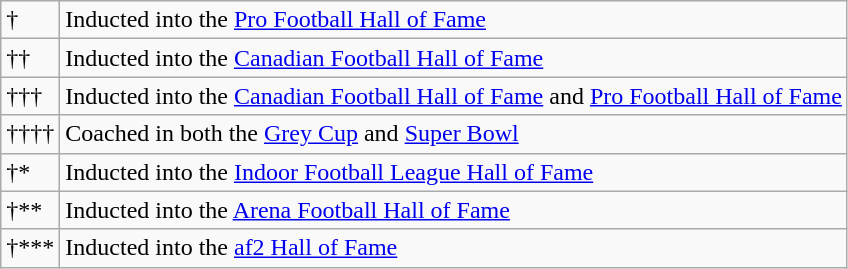<table class="wikitable">
<tr>
<td>†</td>
<td>Inducted into the <a href='#'>Pro Football Hall of Fame</a></td>
</tr>
<tr>
<td>††</td>
<td>Inducted into the <a href='#'>Canadian Football Hall of Fame</a></td>
</tr>
<tr>
<td>†††</td>
<td>Inducted into the <a href='#'>Canadian Football Hall of Fame</a> and <a href='#'>Pro Football Hall of Fame</a></td>
</tr>
<tr>
<td>††††</td>
<td>Coached in both the <a href='#'>Grey Cup</a> and <a href='#'>Super Bowl</a></td>
</tr>
<tr>
<td>†*</td>
<td>Inducted into the <a href='#'>Indoor Football League Hall of Fame</a></td>
</tr>
<tr>
<td>†**</td>
<td>Inducted into the <a href='#'>Arena Football Hall of Fame</a></td>
</tr>
<tr>
<td>†***</td>
<td>Inducted into the <a href='#'>af2 Hall of Fame</a></td>
</tr>
</table>
